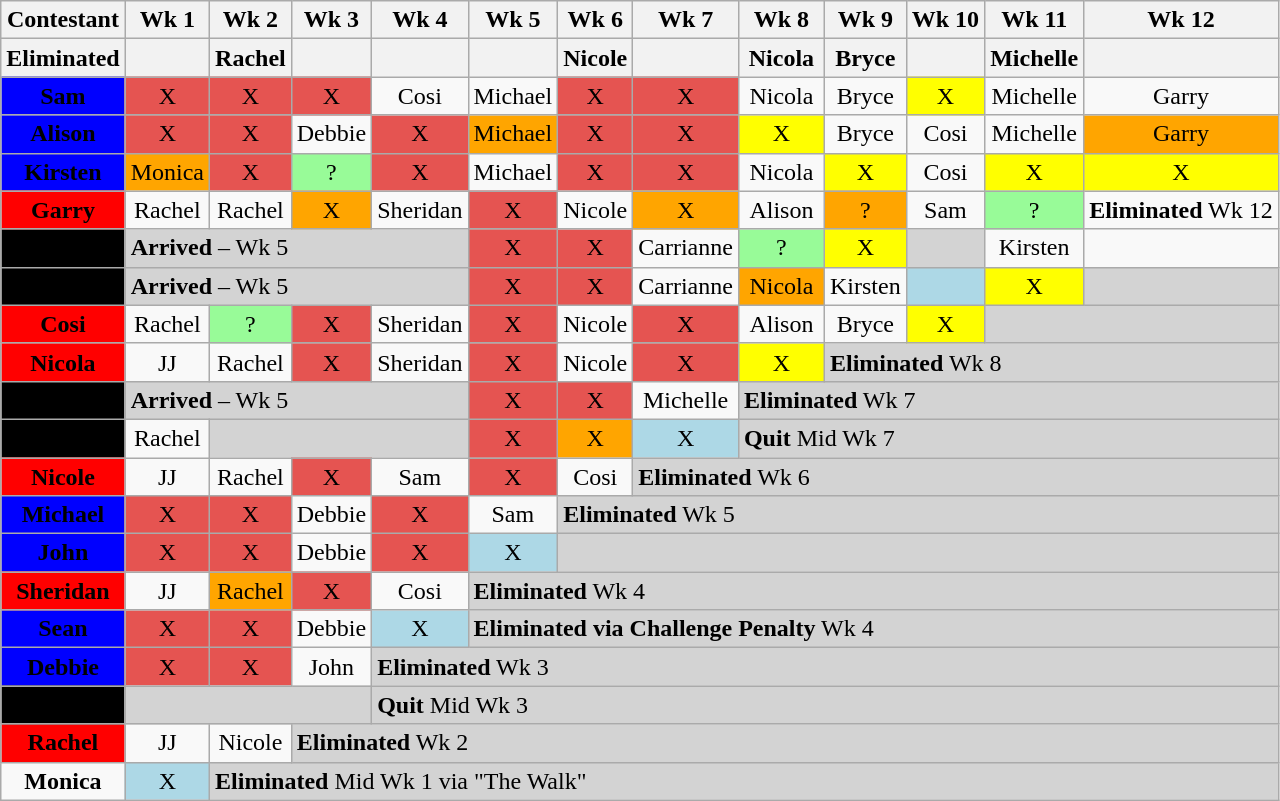<table class="wikitable" style="text-align:center">
<tr>
<th>Contestant</th>
<th>Wk 1</th>
<th>Wk 2</th>
<th>Wk 3</th>
<th>Wk 4</th>
<th>Wk 5</th>
<th>Wk 6</th>
<th>Wk 7</th>
<th>Wk 8</th>
<th>Wk 9</th>
<th>Wk 10</th>
<th>Wk 11</th>
<th>Wk 12</th>
</tr>
<tr>
<th>Eliminated</th>
<th></th>
<th>Rachel</th>
<th></th>
<th></th>
<th></th>
<th>Nicole</th>
<th></th>
<th>Nicola</th>
<th>Bryce</th>
<th></th>
<th>Michelle</th>
<th></th>
</tr>
<tr>
<td bgcolor="blue"><span><strong>Sam</strong></span></td>
<td bgcolor="#E55451">X</td>
<td bgcolor="#E55451">X</td>
<td bgcolor="#E55451">X</td>
<td>Cosi</td>
<td>Michael</td>
<td bgcolor="#E55451">X</td>
<td bgcolor="#E55451">X</td>
<td>Nicola</td>
<td>Bryce</td>
<td bgcolor="yellow">X</td>
<td>Michelle</td>
<td>Garry</td>
</tr>
<tr>
<td bgcolor="blue"><span><strong>Alison</strong></span></td>
<td bgcolor="#E55451">X</td>
<td bgcolor="#E55451">X</td>
<td>Debbie</td>
<td bgcolor="#E55451">X</td>
<td bgcolor="orange">Michael</td>
<td bgcolor="#E55451">X</td>
<td bgcolor="#E55451">X</td>
<td bgcolor="yellow">X</td>
<td>Bryce</td>
<td>Cosi</td>
<td>Michelle</td>
<td bgcolor="orange">Garry</td>
</tr>
<tr>
<td bgcolor="blue"><span><strong>Kirsten</strong></span></td>
<td bgcolor="orange">Monica</td>
<td bgcolor="#E55451">X</td>
<td bgcolor="palegreen">?</td>
<td bgcolor="#E55451">X</td>
<td>Michael</td>
<td bgcolor="#E55451">X</td>
<td bgcolor="#E55451">X</td>
<td>Nicola</td>
<td bgcolor="yellow">X</td>
<td>Cosi</td>
<td bgcolor="yellow">X</td>
<td bgcolor="yellow">X</td>
</tr>
<tr>
<td bgcolor="red"><span><strong>Garry</strong></span></td>
<td>Rachel</td>
<td>Rachel</td>
<td bgcolor="orange">X</td>
<td>Sheridan</td>
<td bgcolor="#E55451">X</td>
<td>Nicole</td>
<td bgcolor="orange">X</td>
<td>Alison</td>
<td bgcolor="orange">?</td>
<td>Sam</td>
<td bgcolor="palegreen">?</td>
<td colspan=><strong>Eliminated</strong> Wk 12</td>
</tr>
<tr>
<td bgcolor="black"><span><strong>Bryce</strong></span></td>
<td bgcolor="lightgrey" align="left" colspan=4><strong>Arrived</strong> – Wk 5</td>
<td bgcolor="#E55451">X</td>
<td bgcolor="#E55451">X</td>
<td>Carrianne</td>
<td bgcolor="palegreen">?</td>
<td bgcolor="yellow">X</td>
<td bgcolor="lightgrey" align="left"></td>
<td>Kirsten</td>
<td align="left"></td>
</tr>
<tr>
<td bgcolor="black"><span><strong>Michelle</strong></span></td>
<td bgcolor="lightgrey" align="left" colspan=4><strong>Arrived</strong> – Wk 5</td>
<td bgcolor="#E55451">X</td>
<td bgcolor="#E55451">X</td>
<td>Carrianne</td>
<td bgcolor="orange" align="center" width="50">Nicola</td>
<td>Kirsten</td>
<td bgcolor="lightblue" align=left></td>
<td bgcolor="yellow">X</td>
<td bgcolor="lightgrey" align="left"></td>
</tr>
<tr>
<td bgcolor="red"><span><strong>Cosi</strong></span></td>
<td>Rachel</td>
<td bgcolor="palegreen">?</td>
<td bgcolor="#E55451">X</td>
<td>Sheridan</td>
<td bgcolor="#E55451">X</td>
<td>Nicole</td>
<td bgcolor="#E55451">X</td>
<td>Alison</td>
<td>Bryce</td>
<td bgcolor="yellow">X</td>
<td colspan=2 align="left" bgcolor="lightgrey"></td>
</tr>
<tr>
<td bgcolor="red"><span><strong>Nicola</strong></span></td>
<td>JJ</td>
<td>Rachel</td>
<td bgcolor="#E55451">X</td>
<td>Sheridan</td>
<td bgcolor="#E55451">X</td>
<td>Nicole</td>
<td bgcolor="#E55451">X</td>
<td bgcolor="yellow">X</td>
<td colspan=4 bgcolor="lightgrey" align="left"><strong>Eliminated</strong> Wk 8</td>
</tr>
<tr>
<td bgcolor="black"><span><strong>Carrianne</strong></span></td>
<td bgcolor="lightgrey" align="left" colspan=4><strong>Arrived</strong> – Wk 5</td>
<td bgcolor="#E55451">X</td>
<td bgcolor="#E55451">X</td>
<td>Michelle</td>
<td colspan=5 bgcolor="lightgrey" align="left"><strong>Eliminated</strong> Wk 7</td>
</tr>
<tr>
<td bgcolor="black"><span><strong>JJ</strong></span></td>
<td>Rachel</td>
<td colspan=3 bgcolor="lightgrey" align="left"></td>
<td bgcolor="#E55451">X</td>
<td bgcolor="orange">X</td>
<td bgcolor="lightblue">X</td>
<td colspan=5 bgcolor="lightgrey" align="left"><strong>Quit</strong> Mid Wk 7</td>
</tr>
<tr>
<td bgcolor="red"><span><strong>Nicole</strong></span></td>
<td>JJ</td>
<td>Rachel</td>
<td bgcolor="#E55451">X</td>
<td>Sam</td>
<td bgcolor="#E55451">X</td>
<td>Cosi</td>
<td colspan=6 bgcolor="lightgrey" align="left"><strong>Eliminated</strong> Wk 6</td>
</tr>
<tr>
<td bgcolor="blue"><span><strong>Michael</strong></span></td>
<td bgcolor="#E55451">X</td>
<td bgcolor="#E55451">X</td>
<td>Debbie</td>
<td bgcolor="#E55451">X</td>
<td>Sam</td>
<td colspan=7 bgcolor="lightgrey" align="left"><strong>Eliminated</strong> Wk 5</td>
</tr>
<tr>
<td bgcolor="blue"><span><strong>John</strong></span></td>
<td bgcolor="#E55451">X</td>
<td bgcolor="#E55451">X</td>
<td>Debbie</td>
<td bgcolor="#E55451">X</td>
<td bgcolor="lightblue">X</td>
<td colspan=7 bgcolor="lightgrey" align="left"></td>
</tr>
<tr>
<td bgcolor="red"><span><strong>Sheridan</strong></span></td>
<td>JJ</td>
<td bgcolor="orange">Rachel</td>
<td bgcolor="#E55451">X</td>
<td>Cosi</td>
<td colspan=8 bgcolor="lightgrey" align="left"><strong>Eliminated</strong> Wk 4</td>
</tr>
<tr>
<td bgcolor="blue"><span><strong>Sean</strong></span></td>
<td bgcolor="#E55451">X</td>
<td bgcolor="#E55451">X</td>
<td>Debbie</td>
<td bgcolor="lightblue">X</td>
<td colspan=8 bgcolor="lightgrey" align="left"><strong>Eliminated via Challenge Penalty</strong> Wk 4</td>
</tr>
<tr>
<td bgcolor="blue"><span><strong>Debbie</strong></span></td>
<td bgcolor="#E55451">X</td>
<td bgcolor="#E55451">X</td>
<td>John</td>
<td colspan=9 bgcolor="lightgrey" align="left"><strong>Eliminated</strong> Wk 3</td>
</tr>
<tr>
<td bgcolor="black"><span><strong>Steven</strong></span></td>
<td bgcolor="lightgrey" align="center" colspan=3></td>
<td colspan=9 bgcolor="lightgrey" align="left"><strong>Quit</strong> Mid Wk 3</td>
</tr>
<tr>
<td bgcolor="red"><span><strong>Rachel</strong></span></td>
<td>JJ</td>
<td>Nicole</td>
<td colspan=10 bgcolor="lightgrey" align="left"><strong>Eliminated</strong> Wk 2</td>
</tr>
<tr>
<td><strong>Monica</strong></td>
<td bgcolor="lightblue">X</td>
<td colspan=11 bgcolor="lightgrey" align="left"><strong>Eliminated</strong> Mid Wk 1 via "The Walk"</td>
</tr>
</table>
